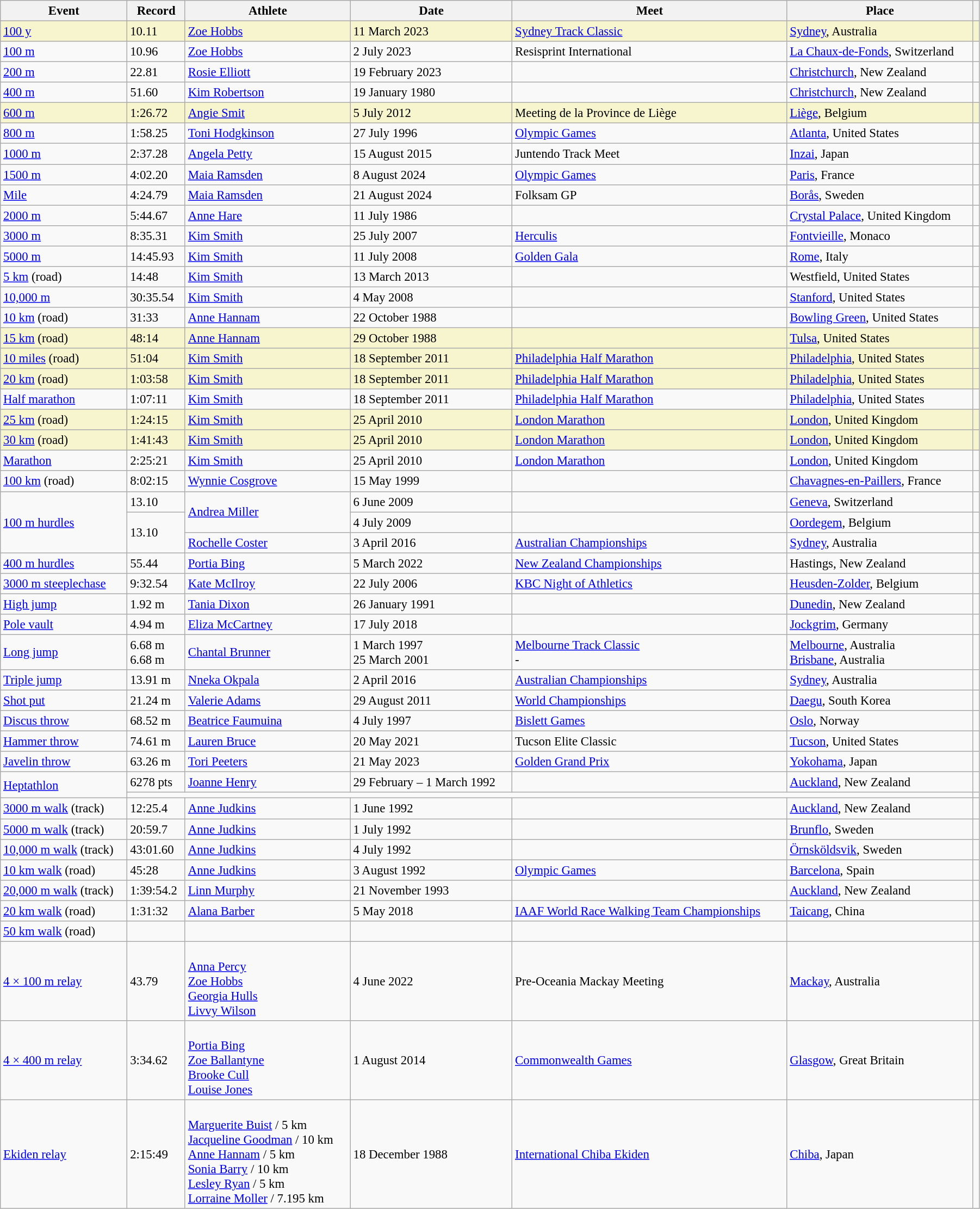<table class="wikitable" style="font-size:95%; width: 95%;">
<tr>
<th>Event</th>
<th>Record</th>
<th>Athlete</th>
<th>Date</th>
<th>Meet</th>
<th>Place</th>
<th></th>
</tr>
<tr style="background:#f6F5CE;">
<td><a href='#'>100 y</a></td>
<td>10.11 </td>
<td><a href='#'>Zoe Hobbs</a></td>
<td>11 March 2023</td>
<td><a href='#'>Sydney Track Classic</a></td>
<td><a href='#'>Sydney</a>, Australia</td>
<td></td>
</tr>
<tr>
<td><a href='#'>100 m</a></td>
<td>10.96 </td>
<td><a href='#'>Zoe Hobbs</a></td>
<td>2 July 2023</td>
<td>Resisprint International</td>
<td><a href='#'>La Chaux-de-Fonds</a>, Switzerland</td>
<td></td>
</tr>
<tr>
<td><a href='#'>200 m</a></td>
<td>22.81 </td>
<td><a href='#'>Rosie Elliott</a></td>
<td>19 February 2023</td>
<td></td>
<td><a href='#'>Christchurch</a>, New Zealand</td>
<td></td>
</tr>
<tr>
<td><a href='#'>400 m</a></td>
<td>51.60</td>
<td><a href='#'>Kim Robertson</a></td>
<td>19 January 1980</td>
<td></td>
<td><a href='#'>Christchurch</a>, New Zealand</td>
<td></td>
</tr>
<tr style="background:#f6F5CE;">
<td><a href='#'>600 m</a></td>
<td>1:26.72</td>
<td><a href='#'>Angie Smit</a></td>
<td>5 July 2012</td>
<td>Meeting de la Province de Liège</td>
<td><a href='#'>Liège</a>, Belgium</td>
<td></td>
</tr>
<tr>
<td><a href='#'>800 m</a></td>
<td>1:58.25</td>
<td><a href='#'>Toni Hodgkinson</a></td>
<td>27 July 1996</td>
<td><a href='#'>Olympic Games</a></td>
<td><a href='#'>Atlanta</a>, United States</td>
<td></td>
</tr>
<tr>
<td><a href='#'>1000 m</a></td>
<td>2:37.28</td>
<td><a href='#'>Angela Petty</a></td>
<td>15 August 2015</td>
<td>Juntendo Track Meet</td>
<td><a href='#'>Inzai</a>, Japan</td>
<td></td>
</tr>
<tr>
<td><a href='#'>1500 m</a></td>
<td>4:02.20</td>
<td><a href='#'>Maia Ramsden</a></td>
<td>8 August 2024</td>
<td><a href='#'>Olympic Games</a></td>
<td><a href='#'>Paris</a>, France</td>
<td></td>
</tr>
<tr>
<td><a href='#'>Mile</a></td>
<td>4:24.79</td>
<td><a href='#'>Maia Ramsden</a></td>
<td>21 August 2024</td>
<td>Folksam GP</td>
<td><a href='#'>Borås</a>, Sweden</td>
<td></td>
</tr>
<tr>
<td><a href='#'>2000 m</a></td>
<td>5:44.67</td>
<td><a href='#'>Anne Hare</a></td>
<td>11 July 1986</td>
<td></td>
<td><a href='#'>Crystal Palace</a>, United Kingdom</td>
<td></td>
</tr>
<tr>
<td><a href='#'>3000 m</a></td>
<td>8:35.31</td>
<td><a href='#'>Kim Smith</a></td>
<td>25 July 2007</td>
<td><a href='#'>Herculis</a></td>
<td><a href='#'>Fontvieille</a>, Monaco</td>
<td></td>
</tr>
<tr>
<td><a href='#'>5000 m</a></td>
<td>14:45.93</td>
<td><a href='#'>Kim Smith</a></td>
<td>11 July 2008</td>
<td><a href='#'>Golden Gala</a></td>
<td><a href='#'>Rome</a>, Italy</td>
<td></td>
</tr>
<tr>
<td><a href='#'>5 km</a> (road)</td>
<td>14:48</td>
<td><a href='#'>Kim Smith</a></td>
<td>13 March 2013</td>
<td></td>
<td>Westfield, United States</td>
<td></td>
</tr>
<tr>
<td><a href='#'>10,000 m</a></td>
<td>30:35.54</td>
<td><a href='#'>Kim Smith</a></td>
<td>4 May 2008</td>
<td></td>
<td><a href='#'>Stanford</a>, United States</td>
<td></td>
</tr>
<tr>
<td><a href='#'>10 km</a> (road)</td>
<td>31:33</td>
<td><a href='#'>Anne Hannam</a></td>
<td>22 October 1988</td>
<td></td>
<td><a href='#'>Bowling Green</a>, United States</td>
<td></td>
</tr>
<tr style="background:#f6F5CE;">
<td><a href='#'>15 km</a> (road)</td>
<td>48:14</td>
<td><a href='#'>Anne Hannam</a></td>
<td>29 October 1988</td>
<td></td>
<td><a href='#'>Tulsa</a>, United States</td>
<td></td>
</tr>
<tr style="background:#f6F5CE;">
<td><a href='#'>10 miles</a> (road)</td>
<td>51:04</td>
<td><a href='#'>Kim Smith</a></td>
<td>18 September 2011</td>
<td><a href='#'>Philadelphia Half Marathon</a></td>
<td><a href='#'>Philadelphia</a>, United States</td>
<td></td>
</tr>
<tr style="background:#f6F5CE;">
<td><a href='#'>20 km</a> (road)</td>
<td>1:03:58</td>
<td><a href='#'>Kim Smith</a></td>
<td>18 September 2011</td>
<td><a href='#'>Philadelphia Half Marathon</a></td>
<td><a href='#'>Philadelphia</a>, United States</td>
<td></td>
</tr>
<tr>
<td><a href='#'>Half marathon</a></td>
<td>1:07:11</td>
<td><a href='#'>Kim Smith</a></td>
<td>18 September 2011</td>
<td><a href='#'>Philadelphia Half Marathon</a></td>
<td><a href='#'>Philadelphia</a>, United States</td>
<td></td>
</tr>
<tr style="background:#f6F5CE;">
<td><a href='#'>25 km</a> (road)</td>
<td>1:24:15</td>
<td><a href='#'>Kim Smith</a></td>
<td>25 April 2010</td>
<td><a href='#'>London Marathon</a></td>
<td><a href='#'>London</a>, United Kingdom</td>
<td></td>
</tr>
<tr style="background:#f6F5CE;">
<td><a href='#'>30 km</a> (road)</td>
<td>1:41:43</td>
<td><a href='#'>Kim Smith</a></td>
<td>25 April 2010</td>
<td><a href='#'>London Marathon</a></td>
<td><a href='#'>London</a>, United Kingdom</td>
<td></td>
</tr>
<tr>
<td><a href='#'>Marathon</a></td>
<td>2:25:21</td>
<td><a href='#'>Kim Smith</a></td>
<td>25 April 2010</td>
<td><a href='#'>London Marathon</a></td>
<td><a href='#'>London</a>, United Kingdom</td>
<td></td>
</tr>
<tr>
<td><a href='#'>100 km</a> (road)</td>
<td>8:02:15</td>
<td><a href='#'>Wynnie Cosgrove</a></td>
<td>15 May 1999</td>
<td></td>
<td><a href='#'>Chavagnes-en-Paillers</a>, France</td>
<td></td>
</tr>
<tr>
<td rowspan=3><a href='#'>100 m hurdles</a></td>
<td>13.10 </td>
<td rowspan=2><a href='#'>Andrea Miller</a></td>
<td>6 June 2009</td>
<td></td>
<td><a href='#'>Geneva</a>, Switzerland</td>
<td></td>
</tr>
<tr>
<td rowspan=2>13.10 </td>
<td>4 July 2009</td>
<td></td>
<td><a href='#'>Oordegem</a>, Belgium</td>
<td></td>
</tr>
<tr>
<td><a href='#'>Rochelle Coster</a></td>
<td>3 April 2016</td>
<td><a href='#'>Australian Championships</a></td>
<td><a href='#'>Sydney</a>, Australia</td>
<td></td>
</tr>
<tr>
<td><a href='#'>400 m hurdles</a></td>
<td>55.44</td>
<td><a href='#'>Portia Bing</a></td>
<td>5 March 2022</td>
<td><a href='#'>New Zealand Championships</a></td>
<td>Hastings, New Zealand</td>
<td></td>
</tr>
<tr>
<td><a href='#'>3000 m steeplechase</a></td>
<td>9:32.54</td>
<td><a href='#'>Kate McIlroy</a></td>
<td>22 July 2006</td>
<td><a href='#'>KBC Night of Athletics</a></td>
<td><a href='#'>Heusden-Zolder</a>, Belgium</td>
<td></td>
</tr>
<tr>
<td><a href='#'>High jump</a></td>
<td>1.92 m</td>
<td><a href='#'>Tania Dixon</a></td>
<td>26 January 1991</td>
<td></td>
<td><a href='#'>Dunedin</a>, New Zealand</td>
<td></td>
</tr>
<tr>
<td><a href='#'>Pole vault</a></td>
<td>4.94 m</td>
<td><a href='#'>Eliza McCartney</a></td>
<td>17 July 2018</td>
<td></td>
<td><a href='#'>Jockgrim</a>, Germany</td>
<td></td>
</tr>
<tr>
<td><a href='#'>Long jump</a></td>
<td>6.68 m <br>6.68 m </td>
<td><a href='#'>Chantal Brunner</a></td>
<td>1 March 1997 <br>25 March 2001</td>
<td><a href='#'>Melbourne Track Classic</a><br>-</td>
<td><a href='#'>Melbourne</a>, Australia <br><a href='#'>Brisbane</a>, Australia</td>
<td></td>
</tr>
<tr>
<td><a href='#'>Triple jump</a></td>
<td>13.91 m </td>
<td><a href='#'>Nneka Okpala</a></td>
<td>2 April 2016</td>
<td><a href='#'>Australian Championships</a></td>
<td><a href='#'>Sydney</a>, Australia</td>
<td></td>
</tr>
<tr>
<td><a href='#'>Shot put</a></td>
<td>21.24 m</td>
<td><a href='#'>Valerie Adams</a></td>
<td>29 August 2011</td>
<td><a href='#'>World Championships</a></td>
<td><a href='#'>Daegu</a>, South Korea</td>
<td></td>
</tr>
<tr>
<td><a href='#'>Discus throw</a></td>
<td>68.52 m</td>
<td><a href='#'>Beatrice Faumuina</a></td>
<td>4 July 1997</td>
<td><a href='#'>Bislett Games</a></td>
<td><a href='#'>Oslo</a>, Norway</td>
<td></td>
</tr>
<tr>
<td><a href='#'>Hammer throw</a></td>
<td>74.61 m</td>
<td><a href='#'>Lauren Bruce</a></td>
<td>20 May 2021</td>
<td>Tucson Elite Classic</td>
<td><a href='#'>Tucson</a>, United States</td>
<td></td>
</tr>
<tr>
<td><a href='#'>Javelin throw</a></td>
<td>63.26 m</td>
<td><a href='#'>Tori Peeters</a></td>
<td>21 May 2023</td>
<td><a href='#'>Golden Grand Prix</a></td>
<td><a href='#'>Yokohama</a>, Japan</td>
<td></td>
</tr>
<tr>
<td rowspan=2><a href='#'>Heptathlon</a></td>
<td>6278 pts</td>
<td><a href='#'>Joanne Henry</a></td>
<td>29 February – 1 March 1992</td>
<td></td>
<td><a href='#'>Auckland</a>, New Zealand</td>
<td></td>
</tr>
<tr>
<td colspan=5></td>
<td></td>
</tr>
<tr>
<td><a href='#'>3000 m walk</a> (track)</td>
<td>12:25.4 </td>
<td><a href='#'>Anne Judkins</a></td>
<td>1 June 1992</td>
<td></td>
<td><a href='#'>Auckland</a>, New Zealand</td>
<td></td>
</tr>
<tr>
<td><a href='#'>5000 m walk</a> (track)</td>
<td>20:59.7</td>
<td><a href='#'>Anne Judkins</a></td>
<td>1 July 1992</td>
<td></td>
<td><a href='#'>Brunflo</a>, Sweden</td>
<td></td>
</tr>
<tr>
<td><a href='#'>10,000 m walk</a> (track)</td>
<td>43:01.60</td>
<td><a href='#'>Anne Judkins</a></td>
<td>4 July 1992</td>
<td></td>
<td><a href='#'>Örnsköldsvik</a>, Sweden</td>
</tr>
<tr>
<td><a href='#'>10 km walk</a> (road)</td>
<td>45:28</td>
<td><a href='#'>Anne Judkins</a></td>
<td>3 August 1992</td>
<td><a href='#'>Olympic Games</a></td>
<td><a href='#'>Barcelona</a>, Spain</td>
<td></td>
</tr>
<tr>
<td><a href='#'>20,000 m walk</a> (track)</td>
<td>1:39:54.2</td>
<td><a href='#'>Linn Murphy</a></td>
<td>21 November 1993</td>
<td></td>
<td><a href='#'>Auckland</a>, New Zealand</td>
<td></td>
</tr>
<tr>
<td><a href='#'>20 km walk</a> (road)</td>
<td>1:31:32</td>
<td><a href='#'>Alana Barber</a></td>
<td>5 May 2018</td>
<td><a href='#'>IAAF World Race Walking Team Championships</a></td>
<td><a href='#'>Taicang</a>, China</td>
<td></td>
</tr>
<tr>
<td><a href='#'>50 km walk</a> (road)</td>
<td></td>
<td></td>
<td></td>
<td></td>
<td></td>
<td></td>
</tr>
<tr>
<td><a href='#'>4 × 100 m relay</a></td>
<td>43.79</td>
<td><br><a href='#'>Anna Percy</a><br><a href='#'>Zoe Hobbs</a><br><a href='#'>Georgia Hulls</a><br><a href='#'>Livvy Wilson</a></td>
<td>4 June 2022</td>
<td>Pre-Oceania Mackay Meeting</td>
<td><a href='#'>Mackay</a>, Australia</td>
<td></td>
</tr>
<tr>
<td><a href='#'>4 × 400 m relay</a></td>
<td>3:34.62</td>
<td><br><a href='#'>Portia Bing</a><br><a href='#'>Zoe Ballantyne</a><br><a href='#'>Brooke Cull</a><br><a href='#'>Louise Jones</a></td>
<td>1 August 2014</td>
<td><a href='#'>Commonwealth Games</a></td>
<td><a href='#'>Glasgow</a>, Great Britain</td>
<td></td>
</tr>
<tr>
<td><a href='#'>Ekiden relay</a></td>
<td>2:15:49</td>
<td><br><a href='#'>Marguerite Buist</a> / 5 km<br><a href='#'>Jacqueline Goodman</a> / 10 km<br><a href='#'>Anne Hannam</a> / 5 km<br><a href='#'>Sonia Barry</a> / 10 km<br><a href='#'>Lesley Ryan</a> / 5 km<br><a href='#'>Lorraine Moller</a> / 7.195 km</td>
<td>18 December 1988</td>
<td><a href='#'>International Chiba Ekiden</a></td>
<td><a href='#'>Chiba</a>, Japan</td>
<td></td>
</tr>
</table>
